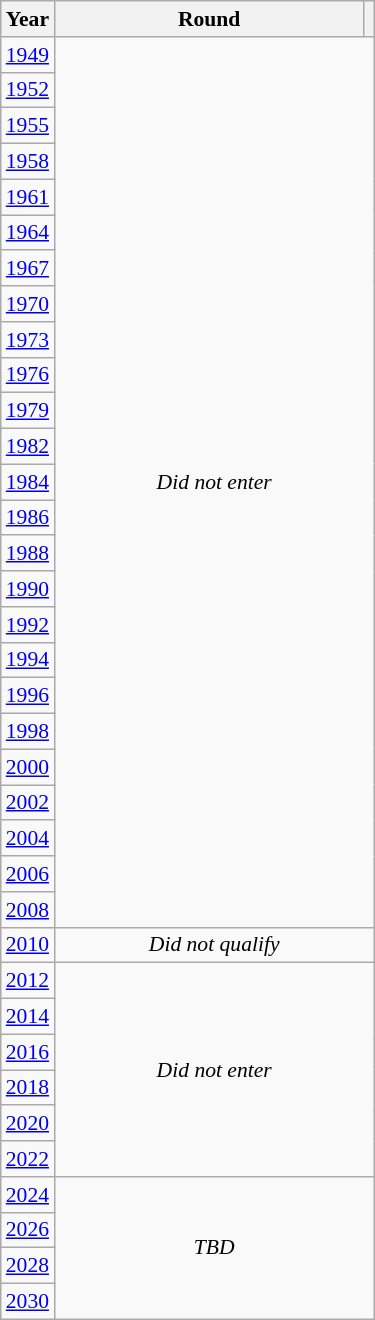<table class="wikitable" style="text-align: center; font-size:90%">
<tr>
<th>Year</th>
<th style="width:200px">Round</th>
<th></th>
</tr>
<tr>
<td><a href='#'>1949</a></td>
<td colspan="2" rowspan="25"><em>Did not enter</em></td>
</tr>
<tr>
<td><a href='#'>1952</a></td>
</tr>
<tr>
<td><a href='#'>1955</a></td>
</tr>
<tr>
<td><a href='#'>1958</a></td>
</tr>
<tr>
<td><a href='#'>1961</a></td>
</tr>
<tr>
<td><a href='#'>1964</a></td>
</tr>
<tr>
<td><a href='#'>1967</a></td>
</tr>
<tr>
<td><a href='#'>1970</a></td>
</tr>
<tr>
<td><a href='#'>1973</a></td>
</tr>
<tr>
<td><a href='#'>1976</a></td>
</tr>
<tr>
<td><a href='#'>1979</a></td>
</tr>
<tr>
<td><a href='#'>1982</a></td>
</tr>
<tr>
<td><a href='#'>1984</a></td>
</tr>
<tr>
<td><a href='#'>1986</a></td>
</tr>
<tr>
<td><a href='#'>1988</a></td>
</tr>
<tr>
<td><a href='#'>1990</a></td>
</tr>
<tr>
<td><a href='#'>1992</a></td>
</tr>
<tr>
<td><a href='#'>1994</a></td>
</tr>
<tr>
<td><a href='#'>1996</a></td>
</tr>
<tr>
<td><a href='#'>1998</a></td>
</tr>
<tr>
<td><a href='#'>2000</a></td>
</tr>
<tr>
<td><a href='#'>2002</a></td>
</tr>
<tr>
<td><a href='#'>2004</a></td>
</tr>
<tr>
<td><a href='#'>2006</a></td>
</tr>
<tr>
<td><a href='#'>2008</a></td>
</tr>
<tr>
<td><a href='#'>2010</a></td>
<td colspan="2"><em>Did not qualify</em></td>
</tr>
<tr>
<td><a href='#'>2012</a></td>
<td colspan="2" rowspan="6"><em>Did not enter</em></td>
</tr>
<tr>
<td><a href='#'>2014</a></td>
</tr>
<tr>
<td><a href='#'>2016</a></td>
</tr>
<tr>
<td><a href='#'>2018</a></td>
</tr>
<tr>
<td><a href='#'>2020</a></td>
</tr>
<tr>
<td><a href='#'>2022</a></td>
</tr>
<tr>
<td><a href='#'>2024</a></td>
<td colspan="2" rowspan="4"><em>TBD</em></td>
</tr>
<tr>
<td><a href='#'>2026</a></td>
</tr>
<tr>
<td><a href='#'>2028</a></td>
</tr>
<tr>
<td><a href='#'>2030</a></td>
</tr>
</table>
